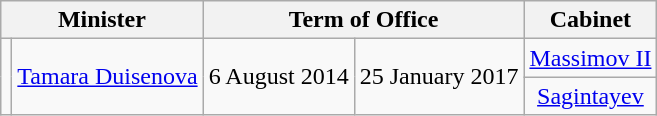<table class="wikitable" style="text-align:center;">
<tr>
<th colspan="2">Minister</th>
<th colspan="2">Term of Office</th>
<th colspan="2">Cabinet</th>
</tr>
<tr>
<td rowspan="2"></td>
<td rowspan="2"><a href='#'>Tamara Duisenova</a></td>
<td rowspan="2">6 August 2014</td>
<td rowspan="2">25 January 2017</td>
<td><a href='#'>Massimov II</a></td>
</tr>
<tr>
<td><a href='#'>Sagintayev</a></td>
</tr>
</table>
